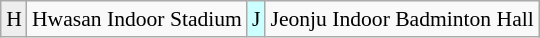<table class="wikitable" style="margin:0.5em auto; font-size:90%; text-align:center">
<tr>
<td bgcolor="#EEEEEE">H</td>
<td>Hwasan Indoor Stadium</td>
<td bgcolor="#CCFFFF">J</td>
<td>Jeonju Indoor Badminton Hall</td>
</tr>
</table>
